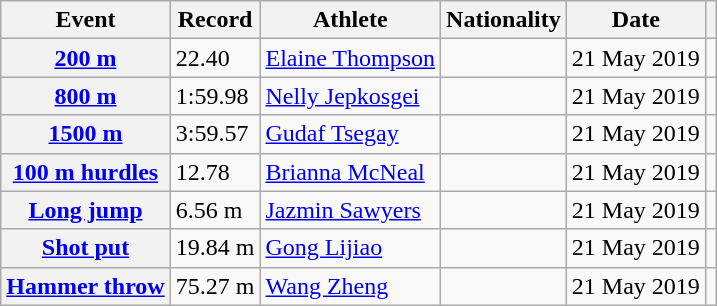<table class="wikitable plainrowheaders sticky-header">
<tr>
<th scope="col">Event</th>
<th scope="col">Record</th>
<th scope="col">Athlete</th>
<th scope="col">Nationality</th>
<th scope="col">Date</th>
<th scope="col"></th>
</tr>
<tr>
<th scope="row"><a href='#'>200 m</a></th>
<td>22.40 </td>
<td><a href='#'>Elaine Thompson</a></td>
<td></td>
<td>21 May 2019</td>
<td></td>
</tr>
<tr>
<th scope="row"><a href='#'>800 m</a></th>
<td>1:59.98</td>
<td><a href='#'>Nelly Jepkosgei</a></td>
<td></td>
<td>21 May 2019</td>
<td></td>
</tr>
<tr>
<th scope="row"><a href='#'>1500 m</a></th>
<td>3:59.57</td>
<td><a href='#'>Gudaf Tsegay</a></td>
<td></td>
<td>21 May 2019</td>
<td></td>
</tr>
<tr>
<th scope="row"><a href='#'>100 m hurdles</a></th>
<td>12.78 </td>
<td><a href='#'>Brianna McNeal</a></td>
<td></td>
<td>21 May 2019</td>
<td></td>
</tr>
<tr>
<th scope="row"><a href='#'>Long jump</a></th>
<td>6.56 m </td>
<td><a href='#'>Jazmin Sawyers</a></td>
<td></td>
<td>21 May 2019</td>
<td></td>
</tr>
<tr>
<th scope="row"><a href='#'>Shot put</a></th>
<td>19.84 m</td>
<td><a href='#'>Gong Lijiao</a></td>
<td></td>
<td>21 May 2019</td>
<td></td>
</tr>
<tr>
<th scope="row"><a href='#'>Hammer throw</a></th>
<td>75.27 m</td>
<td><a href='#'>Wang Zheng</a></td>
<td></td>
<td>21 May 2019</td>
<td></td>
</tr>
</table>
